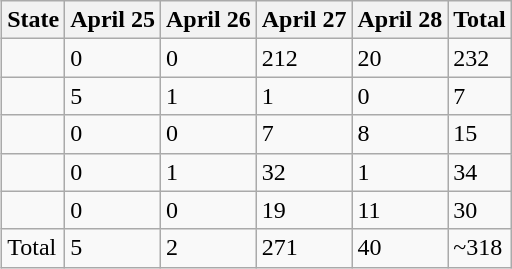<table class="wikitable sortable" style="float:right;">
<tr>
<th>State</th>
<th>April 25</th>
<th>April 26</th>
<th>April 27</th>
<th>April 28</th>
<th>Total</th>
</tr>
<tr>
<td></td>
<td>0</td>
<td>0</td>
<td>212</td>
<td>20</td>
<td>232</td>
</tr>
<tr>
<td></td>
<td>5</td>
<td>1</td>
<td>1</td>
<td>0</td>
<td>7</td>
</tr>
<tr>
<td></td>
<td>0</td>
<td>0</td>
<td>7</td>
<td>8</td>
<td>15</td>
</tr>
<tr>
<td></td>
<td>0</td>
<td>1</td>
<td>32</td>
<td>1</td>
<td>34</td>
</tr>
<tr>
<td></td>
<td>0</td>
<td>0</td>
<td>19</td>
<td>11</td>
<td>30</td>
</tr>
<tr>
<td>Total</td>
<td>5</td>
<td>2</td>
<td>271</td>
<td>40</td>
<td>~318</td>
</tr>
</table>
